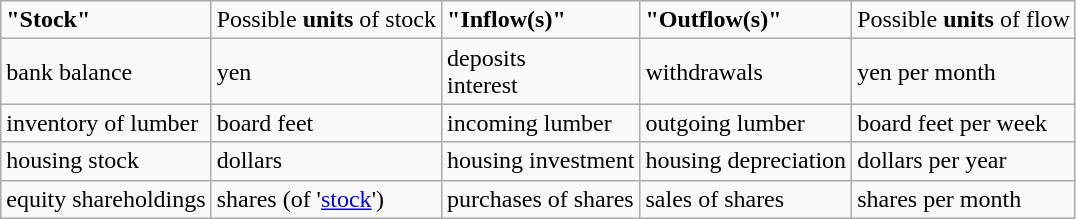<table class="wikitable">
<tr>
<td><strong>"Stock"</strong></td>
<td>Possible <strong>units</strong> of stock</td>
<td><strong>"Inflow(s)"</strong></td>
<td><strong>"Outflow(s)"</strong></td>
<td>Possible <strong>units</strong> of flow</td>
</tr>
<tr>
<td>bank balance</td>
<td>yen</td>
<td>deposits<br>interest</td>
<td>withdrawals</td>
<td>yen per month</td>
</tr>
<tr>
<td>inventory of lumber</td>
<td>board feet</td>
<td>incoming lumber</td>
<td>outgoing lumber</td>
<td>board feet per week</td>
</tr>
<tr>
<td>housing stock</td>
<td>dollars</td>
<td>housing investment</td>
<td>housing depreciation</td>
<td>dollars per year</td>
</tr>
<tr>
<td>equity shareholdings</td>
<td>shares (of '<a href='#'>stock</a>')</td>
<td>purchases of shares</td>
<td>sales of shares</td>
<td>shares per month</td>
</tr>
</table>
